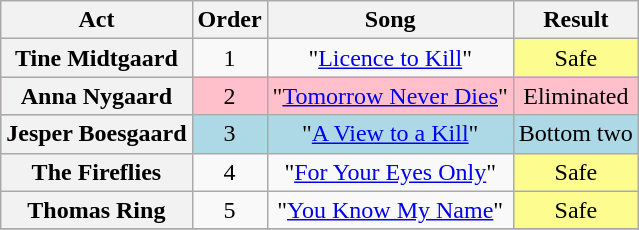<table class="wikitable plainrowheaders" style="text-align:center;">
<tr>
<th scope="col">Act</th>
<th scope="col">Order</th>
<th scope="col">Song</th>
<th scope="col">Result</th>
</tr>
<tr>
<th scope="row">Tine Midtgaard</th>
<td>1</td>
<td>"<a href='#'>Licence to Kill</a>"</td>
<td style="background:#fdfc8f;">Safe</td>
</tr>
<tr style="background:pink;">
<th scope="row">Anna Nygaard</th>
<td>2</td>
<td>"<a href='#'>Tomorrow Never Dies</a>"</td>
<td>Eliminated</td>
</tr>
<tr style="background:lightblue;">
<th scope="row">Jesper Boesgaard</th>
<td>3</td>
<td>"<a href='#'>A View to a Kill</a>"</td>
<td>Bottom two</td>
</tr>
<tr>
<th scope="row">The Fireflies</th>
<td>4</td>
<td>"<a href='#'>For Your Eyes Only</a>"</td>
<td style="background:#fdfc8f;">Safe</td>
</tr>
<tr>
<th scope="row">Thomas Ring</th>
<td>5</td>
<td>"<a href='#'>You Know My Name</a>"</td>
<td style="background:#fdfc8f;">Safe</td>
</tr>
<tr>
</tr>
</table>
